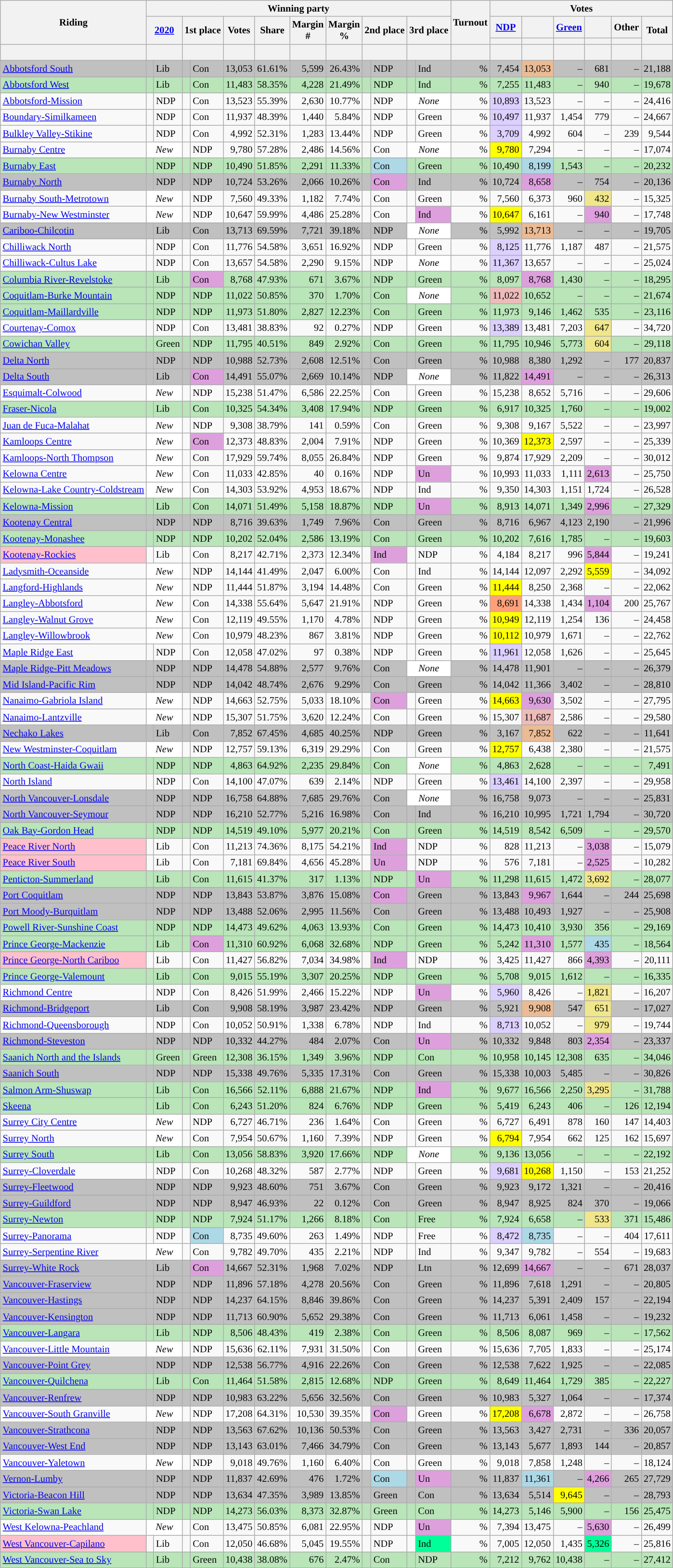<table class="wikitable sortable mw-collapsible mw-datatable"  style="text-align:right; font-size:85%">
<tr>
<th rowspan="3" scope="col">Riding</th>
<th colspan="12" scope="col">Winning party</th>
<th rowspan="3" scope="col">Turnout</th>
<th colspan="6" scope="col">Votes</th>
</tr>
<tr>
<th colspan="2" rowspan="2" scope="col"><a href='#'>2020</a></th>
<th colspan="2" rowspan="2" scope="col">1st place</th>
<th rowspan="2" scope="col">Votes</th>
<th rowspan="2" scope="col">Share</th>
<th rowspan="2" scope="col">Margin<br>#</th>
<th rowspan="2" scope="col">Margin<br>%</th>
<th colspan="2" rowspan="2" scope="col">2nd place</th>
<th colspan="2" rowspan="2" scope="col">3rd place</th>
<th><a href='#'>NDP</a></th>
<th><a href='#'></a></th>
<th><a href='#'>Green</a></th>
<th></th>
<th>Other</th>
<th rowspan="2">Total</th>
</tr>
<tr>
<th style="background-color:"></th>
<th style="background-color:"></th>
<th style="background-color:"></th>
<th style="background-color:"></th>
<th style="background-color:"></th>
</tr>
<tr>
<th> </th>
<th colspan="2"></th>
<th colspan="2"></th>
<th></th>
<th></th>
<th></th>
<th></th>
<th colspan="2"></th>
<th colspan="2"></th>
<th></th>
<th></th>
<th></th>
<th></th>
<th></th>
<th></th>
<th></th>
</tr>
<tr style="background-color:#C0C0C0;">
<td style="text-align:left;"><a href='#'>Abbotsford South</a></td>
<td> </td>
<td style="text-align:left;">Lib</td>
<td> </td>
<td style="text-align:left;">Con</td>
<td>13,053</td>
<td>61.61%</td>
<td>5,599</td>
<td>26.43%</td>
<td> </td>
<td style="text-align:left;">NDP</td>
<td> </td>
<td style="text-align:left;">Ind</td>
<td>%</td>
<td>7,454</td>
<td style="background-color:#EABB94;">13,053</td>
<td>–</td>
<td>681</td>
<td>–</td>
<td>21,188</td>
</tr>
<tr style="background-color:#B9E5B9;">
<td style="text-align:left;"><a href='#'>Abbotsford West</a></td>
<td> </td>
<td style="text-align:left;">Lib</td>
<td> </td>
<td style="text-align:left;">Con</td>
<td>11,483</td>
<td>58.35%</td>
<td>4,228</td>
<td>21.49%</td>
<td> </td>
<td style="text-align:left;">NDP</td>
<td> </td>
<td style="text-align:left;">Ind</td>
<td>%</td>
<td>7,255</td>
<td>11,483</td>
<td>–</td>
<td>940</td>
<td>–</td>
<td>19,678</td>
</tr>
<tr>
<td style="text-align:left;"><a href='#'>Abbotsford-Mission</a></td>
<td> </td>
<td style="text-align:left;">NDP</td>
<td> </td>
<td style="text-align:left;">Con</td>
<td>13,523</td>
<td>55.39%</td>
<td>2,630</td>
<td>10.77%</td>
<td> </td>
<td style="text-align:left;">NDP</td>
<td colspan="2" style="background-color:#FFFFFF; text-align: center;"><em>None</em></td>
<td>%</td>
<td style="background-color:#DCD0FF;">10,893</td>
<td>13,523</td>
<td>–</td>
<td>–</td>
<td>–</td>
<td>24,416</td>
</tr>
<tr>
<td style="text-align:left;"><a href='#'>Boundary-Similkameen</a></td>
<td> </td>
<td style="text-align:left;">NDP</td>
<td> </td>
<td style="text-align:left;">Con</td>
<td>11,937</td>
<td>48.39%</td>
<td>1,440</td>
<td>5.84%</td>
<td> </td>
<td style="text-align:left;">NDP</td>
<td> </td>
<td style="text-align:left;">Green</td>
<td>%</td>
<td style="background-color:#DCD0FF;">10,497</td>
<td>11,937</td>
<td>1,454</td>
<td>779</td>
<td>–</td>
<td>24,667</td>
</tr>
<tr>
<td style="text-align:left;"><a href='#'>Bulkley Valley-Stikine</a></td>
<td> </td>
<td style="text-align:left;">NDP</td>
<td> </td>
<td style="text-align:left;">Con</td>
<td>4,992</td>
<td>52.31%</td>
<td>1,283</td>
<td>13.44%</td>
<td> </td>
<td style="text-align:left;">NDP</td>
<td> </td>
<td style="text-align:left;">Green</td>
<td>%</td>
<td style="background-color:#DCD0FF;">3,709</td>
<td>4,992</td>
<td>604</td>
<td>–</td>
<td>239</td>
<td>9,544</td>
</tr>
<tr>
<td style="text-align:left;"><a href='#'>Burnaby Centre</a></td>
<td colspan="2" style="background-color:#FFFFFF; text-align:center;"><em>New</em></td>
<td> </td>
<td style="text-align:left;">NDP</td>
<td>9,780</td>
<td>57.28%</td>
<td>2,486</td>
<td>14.56%</td>
<td> </td>
<td style="text-align:left;">Con</td>
<td colspan="2" style="background-color:#FFFFFF; text-align: center;"><em>None</em></td>
<td>%</td>
<td style="background-color:#FFFF00;">9,780</td>
<td>7,294</td>
<td>–</td>
<td>–</td>
<td>–</td>
<td>17,074</td>
</tr>
<tr style="background-color:#B9E5B9;">
<td style="text-align:left;"><a href='#'>Burnaby East</a></td>
<td> </td>
<td style="text-align:left;">NDP</td>
<td> </td>
<td style="text-align:left;">NDP</td>
<td>10,490</td>
<td>51.85%</td>
<td>2,291</td>
<td>11.33%</td>
<td> </td>
<td style="background:#ADD8E6; text-align:left;">Con</td>
<td> </td>
<td style="text-align:left;">Green</td>
<td>%</td>
<td>10,490</td>
<td style="background-color:#ADD8E6;">8,199</td>
<td>1,543</td>
<td>–</td>
<td>–</td>
<td>20,232</td>
</tr>
<tr style="background-color:#C0C0C0;">
<td style="text-align:left;"><a href='#'>Burnaby North</a></td>
<td> </td>
<td style="text-align:left;">NDP</td>
<td> </td>
<td style="text-align:left;">NDP</td>
<td>10,724</td>
<td>53.26%</td>
<td>2,066</td>
<td>10.26%</td>
<td> </td>
<td style="background:#DDA0DD; text-align:left;">Con</td>
<td> </td>
<td style="text-align:left;">Ind</td>
<td>%</td>
<td>10,724</td>
<td style="background-color:#DDA0DD;">8,658</td>
<td>–</td>
<td>754</td>
<td>–</td>
<td>20,136</td>
</tr>
<tr>
<td style="text-align:left;"><a href='#'>Burnaby South-Metrotown</a></td>
<td colspan="2" style="background-color:#FFFFFF; text-align:center;"><em>New</em></td>
<td> </td>
<td style="text-align:left;">NDP</td>
<td>7,560</td>
<td>49.33%</td>
<td>1,182</td>
<td>7.74%</td>
<td> </td>
<td style="text-align:left;">Con</td>
<td> </td>
<td style="text-align:left;">Green</td>
<td>%</td>
<td>7,560</td>
<td>6,373</td>
<td>960</td>
<td style="background-color:#F0E68C;">432</td>
<td>–</td>
<td>15,325</td>
</tr>
<tr>
<td style="text-align:left;"><a href='#'>Burnaby-New Westminster</a></td>
<td colspan="2" style="background-color:#FFFFFF; text-align:center;"><em>New</em></td>
<td> </td>
<td style="text-align:left;">NDP</td>
<td>10,647</td>
<td>59.99%</td>
<td>4,486</td>
<td>25.28%</td>
<td> </td>
<td style="text-align:left;">Con</td>
<td> </td>
<td style="background:#DDA0DD; text-align:left;">Ind</td>
<td>%</td>
<td style="background-color:#FFFF00;">10,647</td>
<td>6,161</td>
<td>–</td>
<td style="background-color:#DDA0DD;">940</td>
<td>–</td>
<td>17,748</td>
</tr>
<tr style="background-color:#C0C0C0;">
<td style="text-align:left;"><a href='#'>Cariboo-Chilcotin</a></td>
<td> </td>
<td style="text-align:left;">Lib</td>
<td> </td>
<td style="text-align:left;">Con</td>
<td>13,713</td>
<td>69.59%</td>
<td>7,721</td>
<td>39.18%</td>
<td> </td>
<td style="text-align:left;">NDP</td>
<td colspan="2" style="background-color:#FFFFFF; text-align: center;"><em>None</em></td>
<td>%</td>
<td>5,992</td>
<td style="background-color:#EABB94;">13,713</td>
<td>–</td>
<td>–</td>
<td>–</td>
<td>19,705</td>
</tr>
<tr>
<td style="text-align:left;"><a href='#'>Chilliwack North</a></td>
<td> </td>
<td style="text-align:left;">NDP</td>
<td> </td>
<td style="text-align:left;">Con</td>
<td>11,776</td>
<td>54.58%</td>
<td>3,651</td>
<td>16.92%</td>
<td> </td>
<td style="text-align:left;">NDP</td>
<td> </td>
<td style="text-align:left;">Green</td>
<td>%</td>
<td style="background-color:#DCD0FF;">8,125</td>
<td>11,776</td>
<td>1,187</td>
<td>487</td>
<td>–</td>
<td>21,575</td>
</tr>
<tr>
<td style="text-align:left;"><a href='#'>Chilliwack-Cultus Lake</a></td>
<td> </td>
<td style="text-align:left;">NDP</td>
<td> </td>
<td style="text-align:left;">Con</td>
<td>13,657</td>
<td>54.58%</td>
<td>2,290</td>
<td>9.15%</td>
<td> </td>
<td style="text-align:left;">NDP</td>
<td colspan="2" style="background-color:#FFFFFF; text-align: center;"><em>None</em></td>
<td>%</td>
<td style="background-color:#DCD0FF;">11,367</td>
<td>13,657</td>
<td>–</td>
<td>–</td>
<td>–</td>
<td>25,024</td>
</tr>
<tr style="background-color:#B9E5B9;">
<td style="text-align:left;"><a href='#'>Columbia River-Revelstoke</a></td>
<td> </td>
<td style="text-align:left;">Lib</td>
<td> </td>
<td style="background:#DDA0DD; text-align:left;">Con</td>
<td>8,768</td>
<td>47.93%</td>
<td>671</td>
<td>3.67%</td>
<td> </td>
<td style="text-align:left;">NDP</td>
<td> </td>
<td style="text-align:left;">Green</td>
<td>%</td>
<td>8,097</td>
<td style="background-color:#DDA0DD;">8,768</td>
<td>1,430</td>
<td>–</td>
<td>–</td>
<td>18,295</td>
</tr>
<tr style="background-color:#B9E5B9;">
<td style="text-align:left;"><a href='#'>Coquitlam-Burke Mountain</a></td>
<td> </td>
<td style="text-align:left;">NDP</td>
<td> </td>
<td style="text-align:left;">NDP</td>
<td>11,022</td>
<td>50.85%</td>
<td>370</td>
<td>1.70%</td>
<td> </td>
<td style="text-align:left;">Con</td>
<td colspan="2" style="background-color:#FFFFFF; text-align: center;"><em>None</em></td>
<td>%</td>
<td style="background-color:#EEBBBB;">11,022</td>
<td>10,652</td>
<td>–</td>
<td>–</td>
<td>–</td>
<td>21,674</td>
</tr>
<tr style="background-color:#B9E5B9;">
<td style="text-align:left;"><a href='#'>Coquitlam-Maillardville</a></td>
<td> </td>
<td style="text-align:left;">NDP</td>
<td> </td>
<td style="text-align:left;">NDP</td>
<td>11,973</td>
<td>51.80%</td>
<td>2,827</td>
<td>12.23%</td>
<td> </td>
<td style="text-align:left;">Con</td>
<td> </td>
<td style="text-align:left;">Green</td>
<td>%</td>
<td>11,973</td>
<td>9,146</td>
<td>1,462</td>
<td>535</td>
<td>–</td>
<td>23,116</td>
</tr>
<tr>
<td style="text-align:left;"><a href='#'>Courtenay-Comox</a></td>
<td> </td>
<td style="text-align:left;">NDP</td>
<td> </td>
<td style="text-align:left;">Con</td>
<td>13,481</td>
<td>38.83%</td>
<td>92</td>
<td>0.27%</td>
<td> </td>
<td style="text-align:left;">NDP</td>
<td> </td>
<td style="text-align:left;">Green</td>
<td>%</td>
<td style="background-color:#DCD0FF;">13,389</td>
<td>13,481</td>
<td>7,203</td>
<td style="background-color:#F0E68C;">647</td>
<td>–</td>
<td>34,720</td>
</tr>
<tr style="background-color:#B9E5B9;">
<td style="text-align:left;"><a href='#'>Cowichan Valley</a></td>
<td> </td>
<td style="text-align:left;">Green</td>
<td> </td>
<td style="text-align:left;">NDP</td>
<td>11,795</td>
<td>40.51%</td>
<td>849</td>
<td>2.92%</td>
<td> </td>
<td style="text-align:left;">Con</td>
<td> </td>
<td style="text-align:left;">Green</td>
<td>%</td>
<td>11,795</td>
<td>10,946</td>
<td>5,773</td>
<td style="background-color:#F0E68C;">604</td>
<td>–</td>
<td>29,118</td>
</tr>
<tr style="background-color:#C0C0C0;">
<td style="text-align:left;"><a href='#'>Delta North</a></td>
<td> </td>
<td style="text-align:left;">NDP</td>
<td> </td>
<td style="text-align:left;">NDP</td>
<td>10,988</td>
<td>52.73%</td>
<td>2,608</td>
<td>12.51%</td>
<td> </td>
<td style="text-align:left;">Con</td>
<td> </td>
<td style="text-align:left;">Green</td>
<td>%</td>
<td>10,988</td>
<td>8,380</td>
<td>1,292</td>
<td>–</td>
<td>177</td>
<td>20,837</td>
</tr>
<tr style="background-color:#C0C0C0;">
<td style="text-align:left;"><a href='#'>Delta South</a></td>
<td> </td>
<td style="text-align:left;">Lib</td>
<td> </td>
<td style="background:#DDA0DD; text-align:left;">Con</td>
<td>14,491</td>
<td>55.07%</td>
<td>2,669</td>
<td>10.14%</td>
<td> </td>
<td style="text-align:left;">NDP</td>
<td colspan="2" style="background-color:#FFFFFF; text-align: center;"><em>None</em></td>
<td>%</td>
<td>11,822</td>
<td style="background-color:#DDA0DD;">14,491</td>
<td>–</td>
<td>–</td>
<td>–</td>
<td>26,313</td>
</tr>
<tr>
<td style="text-align:left;"><a href='#'>Esquimalt-Colwood</a></td>
<td colspan="2" style="background-color:#FFFFFF; text-align:center;"><em>New</em></td>
<td> </td>
<td style="text-align:left;">NDP</td>
<td>15,238</td>
<td>51.47%</td>
<td>6,586</td>
<td>22.25%</td>
<td> </td>
<td style="text-align:left;">Con</td>
<td> </td>
<td style="text-align:left;">Green</td>
<td>%</td>
<td>15,238</td>
<td>8,652</td>
<td>5,716</td>
<td>–</td>
<td>–</td>
<td>29,606</td>
</tr>
<tr style="background-color:#B9E5B9;">
<td style="text-align:left;"><a href='#'>Fraser-Nicola</a></td>
<td> </td>
<td style="text-align:left;">Lib</td>
<td> </td>
<td style="text-align:left;">Con</td>
<td>10,325</td>
<td>54.34%</td>
<td>3,408</td>
<td>17.94%</td>
<td> </td>
<td style="text-align:left;">NDP</td>
<td> </td>
<td style="text-align:left;">Green</td>
<td>%</td>
<td>6,917</td>
<td>10,325</td>
<td>1,760</td>
<td>–</td>
<td>–</td>
<td>19,002</td>
</tr>
<tr>
<td style="text-align:left;"><a href='#'>Juan de Fuca-Malahat</a></td>
<td colspan="2" style="background-color:#FFFFFF; text-align:center;"><em>New</em></td>
<td> </td>
<td style="text-align:left;">NDP</td>
<td>9,308</td>
<td>38.79%</td>
<td>141</td>
<td>0.59%</td>
<td> </td>
<td style="text-align:left;">Con</td>
<td> </td>
<td style="text-align:left;">Green</td>
<td>%</td>
<td>9,308</td>
<td>9,167</td>
<td>5,522</td>
<td>–</td>
<td>–</td>
<td>23,997</td>
</tr>
<tr>
<td style="text-align:left;"><a href='#'>Kamloops Centre</a></td>
<td colspan="2" style="background-color:#FFFFFF; text-align:center;"><em>New</em></td>
<td> </td>
<td style="background:#DDA0DD; text-align:left;">Con</td>
<td>12,373</td>
<td>48.83%</td>
<td>2,004</td>
<td>7.91%</td>
<td> </td>
<td style="text-align:left;">NDP</td>
<td> </td>
<td style="text-align:left;">Green</td>
<td>%</td>
<td>10,369</td>
<td style="background-color:#FFFF00;">12,373</td>
<td>2,597</td>
<td>–</td>
<td>–</td>
<td>25,339</td>
</tr>
<tr>
<td style="text-align:left;"><a href='#'>Kamloops-North Thompson</a></td>
<td colspan="2" style="background-color:#FFFFFF; text-align:center;"><em>New</em></td>
<td> </td>
<td style="text-align:left;">Con</td>
<td>17,929</td>
<td>59.74%</td>
<td>8,055</td>
<td>26.84%</td>
<td> </td>
<td style="text-align:left;">NDP</td>
<td> </td>
<td style="text-align:left;">Green</td>
<td>%</td>
<td>9,874</td>
<td>17,929</td>
<td>2,209</td>
<td>–</td>
<td>–</td>
<td>30,012</td>
</tr>
<tr>
<td style="text-align:left;"><a href='#'>Kelowna Centre</a></td>
<td colspan="2" style="background-color:#FFFFFF; text-align:center;"><em>New</em></td>
<td> </td>
<td style="text-align:left;">Con</td>
<td>11,033</td>
<td>42.85%</td>
<td>40</td>
<td>0.16%</td>
<td> </td>
<td style="text-align:left;">NDP</td>
<td> </td>
<td style="background:#DDA0DD; text-align:left;">Un</td>
<td>%</td>
<td>10,993</td>
<td>11,033</td>
<td>1,111</td>
<td style="background-color:#DDA0DD;">2,613</td>
<td>–</td>
<td>25,750</td>
</tr>
<tr>
<td style="text-align:left;"><a href='#'>Kelowna-Lake Country-Coldstream</a></td>
<td colspan="2" style="background-color:#FFFFFF; text-align:center;"><em>New</em></td>
<td> </td>
<td style="text-align:left;">Con</td>
<td>14,303</td>
<td>53.92%</td>
<td>4,953</td>
<td>18.67%</td>
<td> </td>
<td style="text-align:left;">NDP</td>
<td> </td>
<td style="text-align:left;">Ind</td>
<td>%</td>
<td>9,350</td>
<td>14,303</td>
<td>1,151</td>
<td>1,724</td>
<td>–</td>
<td>26,528</td>
</tr>
<tr style="background-color:#B9E5B9;">
<td style="text-align:left;"><a href='#'>Kelowna-Mission</a></td>
<td> </td>
<td style="text-align:left;">Lib</td>
<td> </td>
<td style="text-align:left;">Con</td>
<td>14,071</td>
<td>51.49%</td>
<td>5,158</td>
<td>18.87%</td>
<td> </td>
<td style="text-align:left;">NDP</td>
<td> </td>
<td style="background:#DDA0DD; text-align:left;">Un</td>
<td>%</td>
<td>8,913</td>
<td>14,071</td>
<td>1,349</td>
<td style="background-color:#DDA0DD;">2,996</td>
<td>–</td>
<td>27,329</td>
</tr>
<tr style="background-color:#C0C0C0;">
<td style="text-align:left;"><a href='#'>Kootenay Central</a></td>
<td> </td>
<td style="text-align:left;">NDP</td>
<td> </td>
<td style="text-align:left;">NDP</td>
<td>8,716</td>
<td>39.63%</td>
<td>1,749</td>
<td>7.96%</td>
<td> </td>
<td style="text-align:left;">Con</td>
<td> </td>
<td style="text-align:left;">Green</td>
<td>%</td>
<td>8,716</td>
<td>6,967</td>
<td>4,123</td>
<td>2,190</td>
<td>–</td>
<td>21,996</td>
</tr>
<tr style="background-color:#B9E5B9;">
<td style="text-align:left;"><a href='#'>Kootenay-Monashee</a></td>
<td> </td>
<td style="text-align:left;">NDP</td>
<td> </td>
<td style="text-align:left;">NDP</td>
<td>10,202</td>
<td>52.04%</td>
<td>2,586</td>
<td>13.19%</td>
<td> </td>
<td style="text-align:left;">Con</td>
<td> </td>
<td style="text-align:left;">Green</td>
<td>%</td>
<td>10,202</td>
<td>7,616</td>
<td>1,785</td>
<td>–</td>
<td>–</td>
<td>19,603</td>
</tr>
<tr>
<td style="text-align:left;background-color:#FFC0CB"><a href='#'>Kootenay-Rockies</a></td>
<td> </td>
<td style="text-align:left;">Lib</td>
<td> </td>
<td style="text-align:left;">Con</td>
<td>8,217</td>
<td>42.71%</td>
<td>2,373</td>
<td>12.34%</td>
<td> </td>
<td style="background:#DDA0DD; text-align:left;">Ind</td>
<td> </td>
<td style="text-align:left;">NDP</td>
<td>%</td>
<td>4,184</td>
<td>8,217</td>
<td>996</td>
<td style="background-color:#DDA0DD;">5,844</td>
<td>–</td>
<td>19,241</td>
</tr>
<tr>
<td style="text-align:left;"><a href='#'>Ladysmith-Oceanside</a></td>
<td colspan="2" style="background-color:#FFFFFF; text-align:center;"><em>New</em></td>
<td> </td>
<td style="text-align:left;">NDP</td>
<td>14,144</td>
<td>41.49%</td>
<td>2,047</td>
<td>6.00%</td>
<td> </td>
<td style="text-align:left;">Con</td>
<td> </td>
<td style="text-align:left;">Ind</td>
<td>%</td>
<td>14,144</td>
<td>12,097</td>
<td>2,292</td>
<td style="background-color:#FFFF00;">5,559</td>
<td>–</td>
<td>34,092</td>
</tr>
<tr>
<td style="text-align:left;"><a href='#'>Langford-Highlands</a></td>
<td colspan="2" style="background-color:#FFFFFF; text-align:center;"><em>New</em></td>
<td> </td>
<td style="text-align:left;">NDP</td>
<td>11,444</td>
<td>51.87%</td>
<td>3,194</td>
<td>14.48%</td>
<td> </td>
<td style="text-align:left;">Con</td>
<td> </td>
<td style="text-align:left;">Green</td>
<td>%</td>
<td style="background-color:#FFFF00;">11,444</td>
<td>8,250</td>
<td>2,368</td>
<td>–</td>
<td>–</td>
<td>22,062</td>
</tr>
<tr>
<td style="text-align:left;"><a href='#'>Langley-Abbotsford</a></td>
<td colspan="2" style="background-color:#FFFFFF; text-align:center;"><em>New</em></td>
<td> </td>
<td style="text-align:left;">Con</td>
<td>14,338</td>
<td>55.64%</td>
<td>5,647</td>
<td>21.91%</td>
<td> </td>
<td style="text-align:left;">NDP</td>
<td> </td>
<td style="text-align:left;">Green</td>
<td>%</td>
<td style="background-color:#FFA07A;">8,691</td>
<td>14,338</td>
<td>1,434</td>
<td style="background-color:#DDA0DD;">1,104</td>
<td>200</td>
<td>25,767</td>
</tr>
<tr>
<td style="text-align:left;"><a href='#'>Langley-Walnut Grove</a></td>
<td colspan="2" style="background-color:#FFFFFF; text-align:center;"><em>New</em></td>
<td> </td>
<td style="text-align:left;">Con</td>
<td>12,119</td>
<td>49.55%</td>
<td>1,170</td>
<td>4.78%</td>
<td> </td>
<td style="text-align:left;">NDP</td>
<td> </td>
<td style="text-align:left;">Green</td>
<td>%</td>
<td style="background-color:#FFFF00;">10,949</td>
<td>12,119</td>
<td>1,254</td>
<td>136</td>
<td>–</td>
<td>24,458</td>
</tr>
<tr>
<td style="text-align:left;"><a href='#'>Langley-Willowbrook</a></td>
<td colspan="2" style="background-color:#FFFFFF; text-align:center;"><em>New</em></td>
<td> </td>
<td style="text-align:left;">Con</td>
<td>10,979</td>
<td>48.23%</td>
<td>867</td>
<td>3.81%</td>
<td> </td>
<td style="text-align:left;">NDP</td>
<td> </td>
<td style="text-align:left;">Green</td>
<td>%</td>
<td style="background-color:#FFFF00;">10,112</td>
<td>10,979</td>
<td>1,671</td>
<td>–</td>
<td>–</td>
<td>22,762</td>
</tr>
<tr>
<td style="text-align:left;"><a href='#'>Maple Ridge East</a></td>
<td> </td>
<td style="text-align:left;">NDP</td>
<td> </td>
<td style="text-align:left;">Con</td>
<td>12,058</td>
<td>47.02%</td>
<td>97</td>
<td>0.38%</td>
<td> </td>
<td style="text-align:left;">NDP</td>
<td> </td>
<td style="text-align:left;">Green</td>
<td>%</td>
<td style="background-color:#DCD0FF;">11,961</td>
<td>12,058</td>
<td>1,626</td>
<td>–</td>
<td>–</td>
<td>25,645</td>
</tr>
<tr style="background-color:#C0C0C0;">
<td style="text-align:left;"><a href='#'>Maple Ridge-Pitt Meadows</a></td>
<td> </td>
<td style="text-align:left;">NDP</td>
<td> </td>
<td style="text-align:left;">NDP</td>
<td>14,478</td>
<td>54.88%</td>
<td>2,577</td>
<td>9.76%</td>
<td> </td>
<td style="text-align:left;">Con</td>
<td colspan="2" style="background-color:#FFFFFF; text-align: center;"><em>None</em></td>
<td>%</td>
<td>14,478</td>
<td>11,901</td>
<td>–</td>
<td>–</td>
<td>–</td>
<td>26,379</td>
</tr>
<tr style="background-color:#C0C0C0;">
<td style="text-align:left;"><a href='#'>Mid Island-Pacific Rim</a></td>
<td> </td>
<td style="text-align:left;">NDP</td>
<td> </td>
<td style="text-align:left;">NDP</td>
<td>14,042</td>
<td>48.74%</td>
<td>2,676</td>
<td>9.29%</td>
<td> </td>
<td style="text-align:left;">Con</td>
<td> </td>
<td style="text-align:left;">Green</td>
<td>%</td>
<td>14,042</td>
<td>11,366</td>
<td>3,402</td>
<td>–</td>
<td>–</td>
<td>28,810</td>
</tr>
<tr>
<td style="text-align:left;"><a href='#'>Nanaimo-Gabriola Island</a></td>
<td colspan="2" style="background-color:#FFFFFF; text-align:center;"><em>New</em></td>
<td> </td>
<td style="text-align:left;">NDP</td>
<td>14,663</td>
<td>52.75%</td>
<td>5,033</td>
<td>18.10%</td>
<td> </td>
<td style="background:#DDA0DD; text-align:left;">Con</td>
<td> </td>
<td style="text-align:left;">Green</td>
<td>%</td>
<td style="background-color:#FFFF00;">14,663</td>
<td style="background-color:#DDA0DD;">9,630</td>
<td>3,502</td>
<td>–</td>
<td>–</td>
<td>27,795</td>
</tr>
<tr>
<td style="text-align:left;"><a href='#'>Nanaimo-Lantzville</a></td>
<td colspan="2" style="background-color:#FFFFFF; text-align:center;"><em>New</em></td>
<td> </td>
<td style="text-align:left;">NDP</td>
<td>15,307</td>
<td>51.75%</td>
<td>3,620</td>
<td>12.24%</td>
<td> </td>
<td style="text-align:left;">Con</td>
<td> </td>
<td style="text-align:left;">Green</td>
<td>%</td>
<td>15,307</td>
<td style="background-color:#EEBBBB;">11,687</td>
<td>2,586</td>
<td>–</td>
<td>–</td>
<td>29,580</td>
</tr>
<tr style="background-color:#C0C0C0;">
<td style="text-align:left;"><a href='#'>Nechako Lakes</a></td>
<td> </td>
<td style="text-align:left;">Lib</td>
<td> </td>
<td style="text-align:left;">Con</td>
<td>7,852</td>
<td>67.45%</td>
<td>4,685</td>
<td>40.25%</td>
<td> </td>
<td style="text-align:left;">NDP</td>
<td> </td>
<td style="text-align:left;">Green</td>
<td>%</td>
<td>3,167</td>
<td style="background-color:#EABB94;">7,852</td>
<td>622</td>
<td>–</td>
<td>–</td>
<td>11,641</td>
</tr>
<tr>
<td style="text-align:left;"><a href='#'>New Westminster-Coquitlam</a></td>
<td colspan="2" style="background-color:#FFFFFF; text-align:center;"><em>New</em></td>
<td> </td>
<td style="text-align:left;">NDP</td>
<td>12,757</td>
<td>59.13%</td>
<td>6,319</td>
<td>29.29%</td>
<td> </td>
<td style="text-align:left;">Con</td>
<td> </td>
<td style="text-align:left;">Green</td>
<td>%</td>
<td style="background-color:#FFFF00;">12,757</td>
<td>6,438</td>
<td>2,380</td>
<td>–</td>
<td>–</td>
<td>21,575</td>
</tr>
<tr style="background-color:#B9E5B9;">
<td style="text-align:left;"><a href='#'>North Coast-Haida Gwaii</a></td>
<td> </td>
<td style="text-align:left;">NDP</td>
<td> </td>
<td style="text-align:left;">NDP</td>
<td>4,863</td>
<td>64.92%</td>
<td>2,235</td>
<td>29.84%</td>
<td> </td>
<td style="text-align:left;">Con</td>
<td colspan="2" style="background-color:#FFFFFF; text-align: center;"><em>None</em></td>
<td>%</td>
<td>4,863</td>
<td>2,628</td>
<td>–</td>
<td>–</td>
<td>–</td>
<td>7,491</td>
</tr>
<tr>
<td style="text-align:left;"><a href='#'>North Island</a></td>
<td> </td>
<td style="text-align:left;">NDP</td>
<td> </td>
<td style="text-align:left;">Con</td>
<td>14,100</td>
<td>47.07%</td>
<td>639</td>
<td>2.14%</td>
<td> </td>
<td style="text-align:left;">NDP</td>
<td> </td>
<td style="text-align:left;">Green</td>
<td>%</td>
<td style="background-color:#DCD0FF;">13,461</td>
<td>14,100</td>
<td>2,397</td>
<td>–</td>
<td>–</td>
<td>29,958</td>
</tr>
<tr style="background-color:#C0C0C0;">
<td style="text-align:left;"><a href='#'>North Vancouver-Lonsdale</a></td>
<td> </td>
<td style="text-align:left;">NDP</td>
<td> </td>
<td style="text-align:left;">NDP</td>
<td>16,758</td>
<td>64.88%</td>
<td>7,685</td>
<td>29.76%</td>
<td> </td>
<td style="text-align:left;">Con</td>
<td colspan="2" style="background-color:#FFFFFF; text-align: center;"><em>None</em></td>
<td>%</td>
<td>16,758</td>
<td>9,073</td>
<td>–</td>
<td>–</td>
<td>–</td>
<td>25,831</td>
</tr>
<tr style="background-color:#C0C0C0;">
<td style="text-align:left;"><a href='#'>North Vancouver-Seymour</a></td>
<td> </td>
<td style="text-align:left;">NDP</td>
<td> </td>
<td style="text-align:left;">NDP</td>
<td>16,210</td>
<td>52.77%</td>
<td>5,216</td>
<td>16.98%</td>
<td> </td>
<td style="text-align:left;">Con</td>
<td> </td>
<td style="text-align:left;">Ind</td>
<td>%</td>
<td>16,210</td>
<td>10,995</td>
<td>1,721</td>
<td>1,794</td>
<td>–</td>
<td>30,720</td>
</tr>
<tr style="background-color:#B9E5B9;">
<td style="text-align:left;"><a href='#'>Oak Bay-Gordon Head</a></td>
<td> </td>
<td style="text-align:left;">NDP</td>
<td> </td>
<td style="text-align:left;">NDP</td>
<td>14,519</td>
<td>49.10%</td>
<td>5,977</td>
<td>20.21%</td>
<td> </td>
<td style="text-align:left;">Con</td>
<td> </td>
<td style="text-align:left;">Green</td>
<td>%</td>
<td>14,519</td>
<td>8,542</td>
<td>6,509</td>
<td>–</td>
<td>–</td>
<td>29,570</td>
</tr>
<tr>
<td style="text-align:left;background-color:#FFC0CB"><a href='#'>Peace River North</a></td>
<td> </td>
<td style="text-align:left;">Lib</td>
<td> </td>
<td style="text-align:left;">Con</td>
<td>11,213</td>
<td>74.36%</td>
<td>8,175</td>
<td>54.21%</td>
<td> </td>
<td style="background:#DDA0DD; text-align:left;">Ind</td>
<td> </td>
<td style="text-align:left;">NDP</td>
<td>%</td>
<td>828</td>
<td>11,213</td>
<td>–</td>
<td style="background-color:#DDA0DD;">3,038</td>
<td>–</td>
<td>15,079</td>
</tr>
<tr>
<td style="text-align:left;background-color:#FFC0CB"><a href='#'>Peace River South</a></td>
<td> </td>
<td style="text-align:left;">Lib</td>
<td> </td>
<td style="text-align:left;">Con</td>
<td>7,181</td>
<td>69.84%</td>
<td>4,656</td>
<td>45.28%</td>
<td> </td>
<td style="background:#DDA0DD; text-align:left;">Un</td>
<td> </td>
<td style="text-align:left;">NDP</td>
<td>%</td>
<td>576</td>
<td>7,181</td>
<td>–</td>
<td style="background-color:#DDA0DD;">2,525</td>
<td>–</td>
<td>10,282</td>
</tr>
<tr style="background-color:#B9E5B9;">
<td style="text-align:left;"><a href='#'>Penticton-Summerland</a></td>
<td> </td>
<td style="text-align:left;">Lib</td>
<td> </td>
<td style="text-align:left;">Con</td>
<td>11,615</td>
<td>41.37%</td>
<td>317</td>
<td>1.13%</td>
<td> </td>
<td style="text-align:left;">NDP</td>
<td> </td>
<td style="background:#DDA0DD; text-align:left;">Un</td>
<td>%</td>
<td>11,298</td>
<td>11,615</td>
<td>1,472</td>
<td style="background-color:#F0E68C;">3,692</td>
<td>–</td>
<td>28,077</td>
</tr>
<tr style="background-color:#C0C0C0;">
<td style="text-align:left;"><a href='#'>Port Coquitlam</a></td>
<td> </td>
<td style="text-align:left;">NDP</td>
<td> </td>
<td style="text-align:left;">NDP</td>
<td>13,843</td>
<td>53.87%</td>
<td>3,876</td>
<td>15.08%</td>
<td> </td>
<td style="background:#DDA0DD; text-align:left;">Con</td>
<td> </td>
<td style="text-align:left;">Green</td>
<td>%</td>
<td>13,843</td>
<td style="background-color:#DDA0DD;">9,967</td>
<td>1,644</td>
<td>–</td>
<td>244</td>
<td>25,698</td>
</tr>
<tr style="background-color:#C0C0C0;">
<td style="text-align:left;"><a href='#'>Port Moody-Burquitlam</a></td>
<td> </td>
<td style="text-align:left;">NDP</td>
<td> </td>
<td style="text-align:left;">NDP</td>
<td>13,488</td>
<td>52.06%</td>
<td>2,995</td>
<td>11.56%</td>
<td> </td>
<td style="text-align:left;">Con</td>
<td> </td>
<td style="text-align:left;">Green</td>
<td>%</td>
<td>13,488</td>
<td>10,493</td>
<td>1,927</td>
<td>–</td>
<td>–</td>
<td>25,908</td>
</tr>
<tr style="background-color:#B9E5B9;">
<td style="text-align:left;"><a href='#'>Powell River-Sunshine Coast</a></td>
<td> </td>
<td style="text-align:left;">NDP</td>
<td> </td>
<td style="text-align:left;">NDP</td>
<td>14,473</td>
<td>49.62%</td>
<td>4,063</td>
<td>13.93%</td>
<td> </td>
<td style="text-align:left;">Con</td>
<td> </td>
<td style="text-align:left;">Green</td>
<td>%</td>
<td>14,473</td>
<td>10,410</td>
<td>3,930</td>
<td>356</td>
<td>–</td>
<td>29,169</td>
</tr>
<tr style="background-color:#B9E5B9;">
<td style="text-align:left;"><a href='#'>Prince George-Mackenzie</a></td>
<td> </td>
<td style="text-align:left;">Lib</td>
<td> </td>
<td style="background:#DDA0DD; text-align:left;">Con</td>
<td>11,310</td>
<td>60.92%</td>
<td>6,068</td>
<td>32.68%</td>
<td> </td>
<td style="text-align:left;">NDP</td>
<td> </td>
<td style="text-align:left;">Green</td>
<td>%</td>
<td>5,242</td>
<td style="background-color:#DDA0DD;">11,310</td>
<td>1,577</td>
<td style="background-color:#ADD8E6;">435</td>
<td>–</td>
<td>18,564</td>
</tr>
<tr>
<td style="text-align:left;background-color:#FFC0CB"><a href='#'>Prince George-North Cariboo</a></td>
<td> </td>
<td style="text-align:left;">Lib</td>
<td> </td>
<td style="text-align:left;">Con</td>
<td>11,427</td>
<td>56.82%</td>
<td>7,034</td>
<td>34.98%</td>
<td> </td>
<td style="background:#DDA0DD; text-align:left;">Ind</td>
<td> </td>
<td style="text-align:left;">NDP</td>
<td>%</td>
<td>3,425</td>
<td>11,427</td>
<td>866</td>
<td style="background-color:#DDA0DD;">4,393</td>
<td>–</td>
<td>20,111</td>
</tr>
<tr style="background-color:#B9E5B9;">
<td style="text-align:left;"><a href='#'>Prince George-Valemount</a></td>
<td> </td>
<td style="text-align:left;">Lib</td>
<td> </td>
<td style="text-align:left;">Con</td>
<td>9,015</td>
<td>55.19%</td>
<td>3,307</td>
<td>20.25%</td>
<td> </td>
<td style="text-align:left;">NDP</td>
<td> </td>
<td style="text-align:left;">Green</td>
<td>%</td>
<td>5,708</td>
<td>9,015</td>
<td>1,612</td>
<td>–</td>
<td>–</td>
<td>16,335</td>
</tr>
<tr>
<td style="text-align:left;"><a href='#'>Richmond Centre</a></td>
<td> </td>
<td style="text-align:left;">NDP</td>
<td> </td>
<td style="text-align:left;">Con</td>
<td>8,426</td>
<td>51.99%</td>
<td>2,466</td>
<td>15.22%</td>
<td> </td>
<td style="text-align:left;">NDP</td>
<td> </td>
<td style="background:#DDA0DD; text-align:left;">Un</td>
<td>%</td>
<td style="background-color:#DCD0FF;">5,960</td>
<td>8,426</td>
<td>–</td>
<td style="background-color:#F0E68C;">1,821</td>
<td>–</td>
<td>16,207</td>
</tr>
<tr style="background-color:#C0C0C0;">
<td style="text-align:left;"><a href='#'>Richmond-Bridgeport</a></td>
<td> </td>
<td style="text-align:left;">Lib</td>
<td> </td>
<td style="text-align:left;">Con</td>
<td>9,908</td>
<td>58.19%</td>
<td>3,987</td>
<td>23.42%</td>
<td> </td>
<td style="text-align:left;">NDP</td>
<td> </td>
<td style="text-align:left;">Green</td>
<td>%</td>
<td>5,921</td>
<td style="background-color:#EABB94;">9,908</td>
<td>547</td>
<td style="background-color:#F0E68C;">651</td>
<td>–</td>
<td>17,027</td>
</tr>
<tr>
<td style="text-align:left;"><a href='#'>Richmond-Queensborough</a></td>
<td> </td>
<td style="text-align:left;">NDP</td>
<td> </td>
<td style="text-align:left;">Con</td>
<td>10,052</td>
<td>50.91%</td>
<td>1,338</td>
<td>6.78%</td>
<td> </td>
<td style="text-align:left;">NDP</td>
<td> </td>
<td style="text-align:left;">Ind</td>
<td>%</td>
<td style="background-color:#DCD0FF;">8,713</td>
<td>10,052</td>
<td>–</td>
<td style="background-color:#F0E68C;">979</td>
<td>–</td>
<td>19,744</td>
</tr>
<tr style="background-color:#C0C0C0;">
<td style="text-align:left;"><a href='#'>Richmond-Steveston</a></td>
<td> </td>
<td style="text-align:left;">NDP</td>
<td> </td>
<td style="text-align:left;">NDP</td>
<td>10,332</td>
<td>44.27%</td>
<td>484</td>
<td>2.07%</td>
<td> </td>
<td style="text-align:left;">Con</td>
<td> </td>
<td style="background:#DDA0DD; text-align:left;">Un</td>
<td>%</td>
<td>10,332</td>
<td>9,848</td>
<td>803</td>
<td style="background-color:#DDA0DD;">2,354</td>
<td>–</td>
<td>23,337</td>
</tr>
<tr style="background-color:#B9E5B9;">
<td style="text-align:left;"><a href='#'>Saanich North and the Islands</a></td>
<td> </td>
<td style="text-align:left;">Green</td>
<td> </td>
<td style="text-align:left;">Green</td>
<td>12,308</td>
<td>36.15%</td>
<td>1,349</td>
<td>3.96%</td>
<td> </td>
<td style="text-align:left;">NDP</td>
<td> </td>
<td style="text-align:left;">Con</td>
<td>%</td>
<td>10,958</td>
<td>10,145</td>
<td>12,308</td>
<td>635</td>
<td>–</td>
<td>34,046</td>
</tr>
<tr style="background-color:#C0C0C0;">
<td style="text-align:left;"><a href='#'>Saanich South</a></td>
<td> </td>
<td style="text-align:left;">NDP</td>
<td> </td>
<td style="text-align:left;">NDP</td>
<td>15,338</td>
<td>49.76%</td>
<td>5,335</td>
<td>17.31%</td>
<td> </td>
<td style="text-align:left;">Con</td>
<td> </td>
<td style="text-align:left;">Green</td>
<td>%</td>
<td>15,338</td>
<td>10,003</td>
<td>5,485</td>
<td>–</td>
<td>–</td>
<td>30,826</td>
</tr>
<tr style="background-color:#B9E5B9;">
<td style="text-align:left;"><a href='#'>Salmon Arm-Shuswap</a></td>
<td> </td>
<td style="text-align:left;">Lib</td>
<td> </td>
<td style="text-align:left;">Con</td>
<td>16,566</td>
<td>52.11%</td>
<td>6,888</td>
<td>21.67%</td>
<td> </td>
<td style="text-align:left;">NDP</td>
<td> </td>
<td style="background:#DDA0DD; text-align:left;">Ind</td>
<td>%</td>
<td>9,677</td>
<td>16,566</td>
<td>2,250</td>
<td style="background-color:#F0E68C;">3,295</td>
<td>–</td>
<td>31,788</td>
</tr>
<tr style="background-color:#B9E5B9;">
<td style="text-align:left;"><a href='#'>Skeena</a></td>
<td> </td>
<td style="text-align:left;">Lib</td>
<td> </td>
<td style="text-align:left;">Con</td>
<td>6,243</td>
<td>51.20%</td>
<td>824</td>
<td>6.76%</td>
<td> </td>
<td style="text-align:left;">NDP</td>
<td> </td>
<td style="text-align:left;">Green</td>
<td>%</td>
<td>5,419</td>
<td>6,243</td>
<td>406</td>
<td>–</td>
<td>126</td>
<td>12,194</td>
</tr>
<tr>
<td style="text-align:left;"><a href='#'>Surrey City Centre</a></td>
<td colspan="2" style="background-color:#FFFFFF; text-align:center;"><em>New</em></td>
<td> </td>
<td style="text-align:left;">NDP</td>
<td>6,727</td>
<td>46.71%</td>
<td>236</td>
<td>1.64%</td>
<td> </td>
<td style="text-align:left;">Con</td>
<td> </td>
<td style="text-align:left;">Green</td>
<td>%</td>
<td>6,727</td>
<td>6,491</td>
<td>878</td>
<td>160</td>
<td>147</td>
<td>14,403</td>
</tr>
<tr>
<td style="text-align:left;"><a href='#'>Surrey North</a></td>
<td colspan="2" style="background-color:#FFFFFF; text-align:center;"><em>New</em></td>
<td> </td>
<td style="text-align:left;">Con</td>
<td>7,954</td>
<td>50.67%</td>
<td>1,160</td>
<td>7.39%</td>
<td> </td>
<td style="text-align:left;">NDP</td>
<td> </td>
<td style="text-align:left;">Green</td>
<td>%</td>
<td style="background-color:#FFFF00;">6,794</td>
<td>7,954</td>
<td>662</td>
<td>125</td>
<td>162</td>
<td>15,697</td>
</tr>
<tr style="background-color:#B9E5B9;">
<td style="text-align:left;"><a href='#'>Surrey South</a></td>
<td> </td>
<td style="text-align:left;">Lib</td>
<td> </td>
<td style="text-align:left;">Con</td>
<td>13,056</td>
<td>58.83%</td>
<td>3,920</td>
<td>17.66%</td>
<td> </td>
<td style="text-align:left;">NDP</td>
<td colspan="2" style="background-color:#FFFFFF; text-align: center;"><em>None</em></td>
<td>%</td>
<td>9,136</td>
<td>13,056</td>
<td>–</td>
<td>–</td>
<td>–</td>
<td>22,192</td>
</tr>
<tr>
<td style="text-align:left;"><a href='#'>Surrey-Cloverdale</a></td>
<td> </td>
<td style="text-align:left;">NDP</td>
<td> </td>
<td style="text-align:left;">Con</td>
<td>10,268</td>
<td>48.32%</td>
<td>587</td>
<td>2.77%</td>
<td> </td>
<td style="text-align:left;">NDP</td>
<td> </td>
<td style="text-align:left;">Green</td>
<td>%</td>
<td style="background-color:#DCD0FF;">9,681</td>
<td style="background-color:#FFFF00;">10,268</td>
<td>1,150</td>
<td>–</td>
<td>153</td>
<td>21,252</td>
</tr>
<tr style="background-color:#C0C0C0;">
<td style="text-align:left;"><a href='#'>Surrey-Fleetwood</a></td>
<td> </td>
<td style="text-align:left;">NDP</td>
<td> </td>
<td style="text-align:left;">NDP</td>
<td>9,923</td>
<td>48.60%</td>
<td>751</td>
<td>3.67%</td>
<td> </td>
<td style="text-align:left;">Con</td>
<td> </td>
<td style="text-align:left;">Green</td>
<td>%</td>
<td>9,923</td>
<td>9,172</td>
<td>1,321</td>
<td>–</td>
<td>–</td>
<td>20,416</td>
</tr>
<tr style="background-color:#C0C0C0;">
<td style="text-align:left;"><a href='#'>Surrey-Guildford</a></td>
<td> </td>
<td style="text-align:left;">NDP</td>
<td> </td>
<td style="text-align:left;">NDP</td>
<td>8,947</td>
<td>46.93%</td>
<td>22</td>
<td>0.12%</td>
<td> </td>
<td style="text-align:left;">Con</td>
<td> </td>
<td style="text-align:left;">Green</td>
<td>%</td>
<td>8,947</td>
<td>8,925</td>
<td>824</td>
<td>370</td>
<td>–</td>
<td>19,066</td>
</tr>
<tr style="background-color:#B9E5B9;">
<td style="text-align:left;"><a href='#'>Surrey-Newton</a></td>
<td> </td>
<td style="text-align:left;">NDP</td>
<td> </td>
<td style="text-align:left;">NDP</td>
<td>7,924</td>
<td>51.17%</td>
<td>1,266</td>
<td>8.18%</td>
<td> </td>
<td style="text-align:left;">Con</td>
<td> </td>
<td style="text-align:left;">Free</td>
<td>%</td>
<td>7,924</td>
<td>6,658</td>
<td>–</td>
<td style="background-color:#F0E68C;">533</td>
<td>371</td>
<td>15,486</td>
</tr>
<tr>
<td style="text-align:left;"><a href='#'>Surrey-Panorama</a></td>
<td> </td>
<td style="text-align:left;">NDP</td>
<td> </td>
<td style="background:#ADD8E6; text-align:left;">Con</td>
<td>8,735</td>
<td>49.60%</td>
<td>263</td>
<td>1.49%</td>
<td> </td>
<td style="text-align:left;">NDP</td>
<td> </td>
<td style="text-align:left;">Free</td>
<td>%</td>
<td style="background-color:#DCD0FF;">8,472</td>
<td style="background-color:#ADD8E6;">8,735</td>
<td>–</td>
<td>–</td>
<td>404</td>
<td>17,611</td>
</tr>
<tr>
<td style="text-align:left;"><a href='#'>Surrey-Serpentine River</a></td>
<td colspan="2" style="background-color:#FFFFFF; text-align:center;"><em>New</em></td>
<td> </td>
<td style="text-align:left;">Con</td>
<td>9,782</td>
<td>49.70%</td>
<td>435</td>
<td>2.21%</td>
<td> </td>
<td style="text-align:left;">NDP</td>
<td> </td>
<td style="text-align:left;">Ind</td>
<td>%</td>
<td>9,347</td>
<td>9,782</td>
<td>–</td>
<td>554</td>
<td>–</td>
<td>19,683</td>
</tr>
<tr style="background-color:#C0C0C0;">
<td style="text-align:left;"><a href='#'>Surrey-White Rock</a></td>
<td> </td>
<td style="text-align:left;">Lib</td>
<td> </td>
<td style="background:#DDA0DD; text-align:left;">Con</td>
<td>14,667</td>
<td>52.31%</td>
<td>1,968</td>
<td>7.02%</td>
<td> </td>
<td style="text-align:left;">NDP</td>
<td> </td>
<td style="text-align:left;">Ltn</td>
<td>%</td>
<td>12,699</td>
<td style="background-color:#DDA0DD;">14,667</td>
<td>–</td>
<td>–</td>
<td>671</td>
<td>28,037</td>
</tr>
<tr style="background-color:#C0C0C0;">
<td style="text-align:left;"><a href='#'>Vancouver-Fraserview</a></td>
<td> </td>
<td style="text-align:left;">NDP</td>
<td> </td>
<td style="text-align:left;">NDP</td>
<td>11,896</td>
<td>57.18%</td>
<td>4,278</td>
<td>20.56%</td>
<td> </td>
<td style="text-align:left;">Con</td>
<td> </td>
<td style="text-align:left;">Green</td>
<td>%</td>
<td>11,896</td>
<td>7,618</td>
<td>1,291</td>
<td>–</td>
<td>–</td>
<td>20,805</td>
</tr>
<tr style="background-color:#C0C0C0;">
<td style="text-align:left;"><a href='#'>Vancouver-Hastings</a></td>
<td> </td>
<td style="text-align:left;">NDP</td>
<td> </td>
<td style="text-align:left;">NDP</td>
<td>14,237</td>
<td>64.15%</td>
<td>8,846</td>
<td>39.86%</td>
<td> </td>
<td style="text-align:left;">Con</td>
<td> </td>
<td style="text-align:left;">Green</td>
<td>%</td>
<td>14,237</td>
<td>5,391</td>
<td>2,409</td>
<td>157</td>
<td>–</td>
<td>22,194</td>
</tr>
<tr style="background-color:#C0C0C0;">
<td style="text-align:left;"><a href='#'>Vancouver-Kensington</a></td>
<td> </td>
<td style="text-align:left;">NDP</td>
<td> </td>
<td style="text-align:left;">NDP</td>
<td>11,713</td>
<td>60.90%</td>
<td>5,652</td>
<td>29.38%</td>
<td> </td>
<td style="text-align:left;">Con</td>
<td> </td>
<td style="text-align:left;">Green</td>
<td>%</td>
<td>11,713</td>
<td>6,061</td>
<td>1,458</td>
<td>–</td>
<td>–</td>
<td>19,232</td>
</tr>
<tr style="background-color:#B9E5B9;">
<td style="text-align:left;"><a href='#'>Vancouver-Langara</a></td>
<td> </td>
<td style="text-align:left;">Lib</td>
<td> </td>
<td style="text-align:left;">NDP</td>
<td>8,506</td>
<td>48.43%</td>
<td>419</td>
<td>2.38%</td>
<td> </td>
<td style="text-align:left;">Con</td>
<td> </td>
<td style="text-align:left;">Green</td>
<td>%</td>
<td>8,506</td>
<td>8,087</td>
<td>969</td>
<td>–</td>
<td>–</td>
<td>17,562</td>
</tr>
<tr>
<td style="text-align:left;"><a href='#'>Vancouver-Little Mountain</a></td>
<td colspan="2" style="background-color:#FFFFFF; text-align:center;"><em>New</em></td>
<td> </td>
<td style="text-align:left;">NDP</td>
<td>15,636</td>
<td>62.11%</td>
<td>7,931</td>
<td>31.50%</td>
<td> </td>
<td style="text-align:left;">Con</td>
<td> </td>
<td style="text-align:left;">Green</td>
<td>%</td>
<td>15,636</td>
<td>7,705</td>
<td>1,833</td>
<td>–</td>
<td>–</td>
<td>25,174</td>
</tr>
<tr style="background-color:#C0C0C0;">
<td style="text-align:left;"><a href='#'>Vancouver-Point Grey</a></td>
<td> </td>
<td style="text-align:left;">NDP</td>
<td> </td>
<td style="text-align:left;">NDP</td>
<td>12,538</td>
<td>56.77%</td>
<td>4,916</td>
<td>22.26%</td>
<td> </td>
<td style="text-align:left;">Con</td>
<td> </td>
<td style="text-align:left;">Green</td>
<td>%</td>
<td>12,538</td>
<td>7,622</td>
<td>1,925</td>
<td>–</td>
<td>–</td>
<td>22,085</td>
</tr>
<tr style="background-color:#B9E5B9;">
<td style="text-align:left;"><a href='#'>Vancouver-Quilchena</a></td>
<td> </td>
<td style="text-align:left;">Lib</td>
<td> </td>
<td style="text-align:left;">Con</td>
<td>11,464</td>
<td>51.58%</td>
<td>2,815</td>
<td>12.68%</td>
<td> </td>
<td style="text-align:left;">NDP</td>
<td> </td>
<td style="text-align:left;">Green</td>
<td>%</td>
<td>8,649</td>
<td>11,464</td>
<td>1,729</td>
<td>385</td>
<td>–</td>
<td>22,227</td>
</tr>
<tr style="background-color:#C0C0C0;">
<td style="text-align:left;"><a href='#'>Vancouver-Renfrew</a></td>
<td> </td>
<td style="text-align:left;">NDP</td>
<td> </td>
<td style="text-align:left;">NDP</td>
<td>10,983</td>
<td>63.22%</td>
<td>5,656</td>
<td>32.56%</td>
<td> </td>
<td style="text-align:left;">Con</td>
<td> </td>
<td style="text-align:left;">Green</td>
<td>%</td>
<td>10,983</td>
<td>5,327</td>
<td>1,064</td>
<td>–</td>
<td>–</td>
<td>17,374</td>
</tr>
<tr>
<td style="text-align:left;"><a href='#'>Vancouver-South Granville</a></td>
<td colspan="2" style="background-color:#FFFFFF; text-align:center;"><em>New</em></td>
<td> </td>
<td style="text-align:left;">NDP</td>
<td>17,208</td>
<td>64.31%</td>
<td>10,530</td>
<td>39.35%</td>
<td> </td>
<td style="background:#DDA0DD; text-align:left;">Con</td>
<td> </td>
<td style="text-align:left;">Green</td>
<td>%</td>
<td style="background-color:#FFFF00;">17,208</td>
<td style="background-color:#DDA0DD;">6,678</td>
<td>2,872</td>
<td>–</td>
<td>–</td>
<td>26,758</td>
</tr>
<tr style="background-color:#C0C0C0;">
<td style="text-align:left;"><a href='#'>Vancouver-Strathcona</a></td>
<td> </td>
<td style="text-align:left;">NDP</td>
<td> </td>
<td style="text-align:left;">NDP</td>
<td>13,563</td>
<td>67.62%</td>
<td>10,136</td>
<td>50.53%</td>
<td> </td>
<td style="text-align:left;">Con</td>
<td> </td>
<td style="text-align:left;">Green</td>
<td>%</td>
<td>13,563</td>
<td>3,427</td>
<td>2,731</td>
<td>–</td>
<td>336</td>
<td>20,057</td>
</tr>
<tr style="background-color:#C0C0C0;">
<td style="text-align:left;"><a href='#'>Vancouver-West End</a></td>
<td> </td>
<td style="text-align:left;">NDP</td>
<td> </td>
<td style="text-align:left;">NDP</td>
<td>13,143</td>
<td>63.01%</td>
<td>7,466</td>
<td>34.79%</td>
<td> </td>
<td style="text-align:left;">Con</td>
<td> </td>
<td style="text-align:left;">Green</td>
<td>%</td>
<td>13,143</td>
<td>5,677</td>
<td>1,893</td>
<td>144</td>
<td>–</td>
<td>20,857</td>
</tr>
<tr>
<td style="text-align:left;"><a href='#'>Vancouver-Yaletown</a></td>
<td colspan="2" style="background-color:#FFFFFF; text-align:center;"><em>New</em></td>
<td> </td>
<td style="text-align:left;">NDP</td>
<td>9,018</td>
<td>49.76%</td>
<td>1,160</td>
<td>6.40%</td>
<td> </td>
<td style="text-align:left;">Con</td>
<td> </td>
<td style="text-align:left;">Green</td>
<td>%</td>
<td>9,018</td>
<td>7,858</td>
<td>1,248</td>
<td>–</td>
<td>–</td>
<td>18,124</td>
</tr>
<tr style="background-color:#C0C0C0;">
<td style="text-align:left;"><a href='#'>Vernon-Lumby</a></td>
<td> </td>
<td style="text-align:left;">NDP</td>
<td> </td>
<td style="text-align:left;">NDP</td>
<td>11,837</td>
<td>42.69%</td>
<td>476</td>
<td>1.72%</td>
<td> </td>
<td style="background:#ADD8E6; text-align:left;">Con</td>
<td> </td>
<td style="background:#DDA0DD; text-align:left;">Un</td>
<td>%</td>
<td>11,837</td>
<td style="background-color:#ADD8E6;">11,361</td>
<td>–</td>
<td style="background-color:#DDA0DD;">4,266</td>
<td>265</td>
<td>27,729</td>
</tr>
<tr style="background-color:#C0C0C0;">
<td style="text-align:left;"><a href='#'>Victoria-Beacon Hill</a></td>
<td> </td>
<td style="text-align:left;">NDP</td>
<td> </td>
<td style="text-align:left;">NDP</td>
<td>13,634</td>
<td>47.35%</td>
<td>3,989</td>
<td>13.85%</td>
<td> </td>
<td style="text-align:left;">Green</td>
<td> </td>
<td style="text-align:left;">Con</td>
<td>%</td>
<td>13,634</td>
<td>5,514</td>
<td style="background-color:#FFFF00;">9,645</td>
<td>–</td>
<td>–</td>
<td>28,793</td>
</tr>
<tr style="background-color:#B9E5B9;">
<td style="text-align:left;"><a href='#'>Victoria-Swan Lake</a></td>
<td> </td>
<td style="text-align:left;">NDP</td>
<td> </td>
<td style="text-align:left;">NDP</td>
<td>14,273</td>
<td>56.03%</td>
<td>8,373</td>
<td>32.87%</td>
<td> </td>
<td style="text-align:left;">Green</td>
<td> </td>
<td style="text-align:left;">Con</td>
<td>%</td>
<td>14,273</td>
<td>5,146</td>
<td>5,900</td>
<td>–</td>
<td>156</td>
<td>25,475</td>
</tr>
<tr>
<td style="text-align:left;"><a href='#'>West Kelowna-Peachland</a></td>
<td colspan="2" style="background-color:#FFFFFF; text-align:center;"><em>New</em></td>
<td> </td>
<td style="text-align:left;">Con</td>
<td>13,475</td>
<td>50.85%</td>
<td>6,081</td>
<td>22.95%</td>
<td> </td>
<td style="text-align:left;">NDP</td>
<td> </td>
<td style="background:#DDA0DD; text-align:left;">Un</td>
<td>%</td>
<td>7,394</td>
<td>13,475</td>
<td>–</td>
<td style="background-color:#DDA0DD;">5,630</td>
<td>–</td>
<td>26,499</td>
</tr>
<tr>
<td style="text-align:left;background-color:#FFC0CB"><a href='#'>West Vancouver-Capilano</a></td>
<td> </td>
<td style="text-align:left;">Lib</td>
<td> </td>
<td style="text-align:left;">Con</td>
<td>12,050</td>
<td>46.68%</td>
<td>5,045</td>
<td>19.55%</td>
<td> </td>
<td style="text-align:left;">NDP</td>
<td> </td>
<td style="background:#00FF99; text-align:left;">Ind</td>
<td>%</td>
<td>7,005</td>
<td>12,050</td>
<td>1,435</td>
<td style="background-color:#00FF99;">5,326</td>
<td>–</td>
<td>25,816</td>
</tr>
<tr style="background-color:#B9E5B9;">
<td style="text-align:left;"><a href='#'>West Vancouver-Sea to Sky</a></td>
<td> </td>
<td style="text-align:left;">Lib</td>
<td> </td>
<td style="text-align:left;">Green</td>
<td>10,438</td>
<td>38.08%</td>
<td>676</td>
<td>2.47%</td>
<td> </td>
<td style="text-align:left;">Con</td>
<td> </td>
<td style="text-align:left;">NDP</td>
<td>%</td>
<td>7,212</td>
<td>9,762</td>
<td>10,438</td>
<td>–</td>
<td>–</td>
<td>27,412</td>
</tr>
</table>
